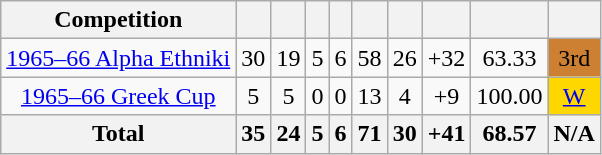<table class="wikitable" style="text-align:center">
<tr>
<th>Competition</th>
<th></th>
<th></th>
<th></th>
<th></th>
<th></th>
<th></th>
<th></th>
<th></th>
<th></th>
</tr>
<tr>
<td><a href='#'>1965–66 Alpha Ethniki</a></td>
<td>30</td>
<td>19</td>
<td>5</td>
<td>6</td>
<td>58</td>
<td>26</td>
<td>+32</td>
<td>63.33</td>
<td bgcolor=#CD7F32>3rd</td>
</tr>
<tr>
<td><a href='#'>1965–66 Greek Cup</a></td>
<td>5</td>
<td>5</td>
<td>0</td>
<td>0</td>
<td>13</td>
<td>4</td>
<td>+9</td>
<td>100.00</td>
<td bgcolor=#FFD700><a href='#'>W</a></td>
</tr>
<tr>
<th>Total</th>
<th>35</th>
<th>24</th>
<th>5</th>
<th>6</th>
<th>71</th>
<th>30</th>
<th>+41</th>
<th>68.57</th>
<th>N/A</th>
</tr>
</table>
